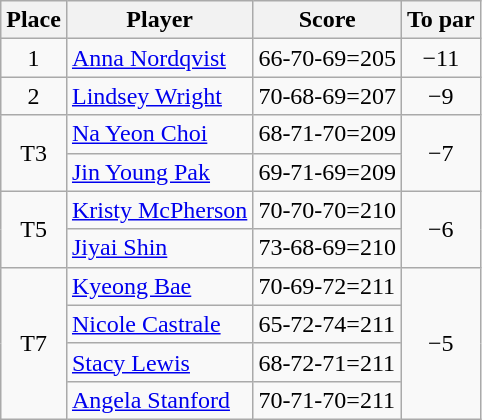<table class="wikitable">
<tr>
<th>Place</th>
<th>Player</th>
<th>Score</th>
<th>To par</th>
</tr>
<tr>
<td align=center>1</td>
<td> <a href='#'>Anna Nordqvist</a></td>
<td>66-70-69=205</td>
<td align=center>−11</td>
</tr>
<tr>
<td align=center>2</td>
<td> <a href='#'>Lindsey Wright</a></td>
<td>70-68-69=207</td>
<td align=center>−9</td>
</tr>
<tr>
<td rowspan=2 align=center>T3</td>
<td> <a href='#'>Na Yeon Choi</a></td>
<td>68-71-70=209</td>
<td rowspan=2 align=center>−7</td>
</tr>
<tr>
<td> <a href='#'>Jin Young Pak</a></td>
<td>69-71-69=209</td>
</tr>
<tr>
<td align=center rowspan=2>T5</td>
<td> <a href='#'>Kristy McPherson</a></td>
<td>70-70-70=210</td>
<td rowspan=2 align=center>−6</td>
</tr>
<tr>
<td> <a href='#'>Jiyai Shin</a></td>
<td>73-68-69=210</td>
</tr>
<tr>
<td rowspan=4 align=center>T7</td>
<td> <a href='#'>Kyeong Bae</a></td>
<td>70-69-72=211</td>
<td rowspan=4 align=center>−5</td>
</tr>
<tr>
<td> <a href='#'>Nicole Castrale</a></td>
<td>65-72-74=211</td>
</tr>
<tr>
<td> <a href='#'>Stacy Lewis</a></td>
<td>68-72-71=211</td>
</tr>
<tr>
<td> <a href='#'>Angela Stanford</a></td>
<td>70-71-70=211</td>
</tr>
</table>
